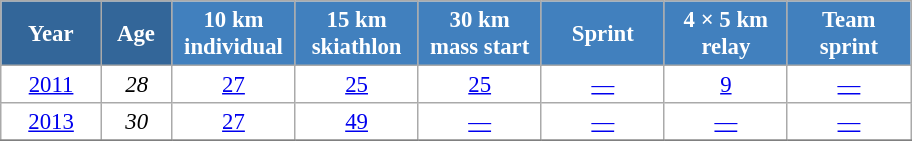<table class="wikitable" style="font-size:95%; text-align:center; border:gray solid 1px; background:#fff;">
<tr>
<th style="background:#369; color:white; width:60px;"> Year </th>
<th style="background:#369; color:white; width:40px;"> Age </th>
<th style="background-color:#4180be; color:white; width:75px;"> 10 km <br> individual </th>
<th style="background-color:#4180be; color:white; width:75px;"> 15 km <br> skiathlon </th>
<th style="background-color:#4180be; color:white; width:75px;"> 30 km <br> mass start </th>
<th style="background-color:#4180be; color:white; width:75px;"> Sprint </th>
<th style="background-color:#4180be; color:white; width:75px;"> 4 × 5 km <br> relay </th>
<th style="background-color:#4180be; color:white; width:75px;"> Team <br> sprint </th>
</tr>
<tr>
<td><a href='#'>2011</a></td>
<td><em>28</em></td>
<td><a href='#'>27</a></td>
<td><a href='#'>25</a></td>
<td><a href='#'>25</a></td>
<td><a href='#'>—</a></td>
<td><a href='#'>9</a></td>
<td><a href='#'>—</a></td>
</tr>
<tr>
<td><a href='#'>2013</a></td>
<td><em>30</em></td>
<td><a href='#'>27</a></td>
<td><a href='#'>49</a></td>
<td><a href='#'>—</a></td>
<td><a href='#'>—</a></td>
<td><a href='#'>—</a></td>
<td><a href='#'>—</a></td>
</tr>
<tr>
</tr>
</table>
